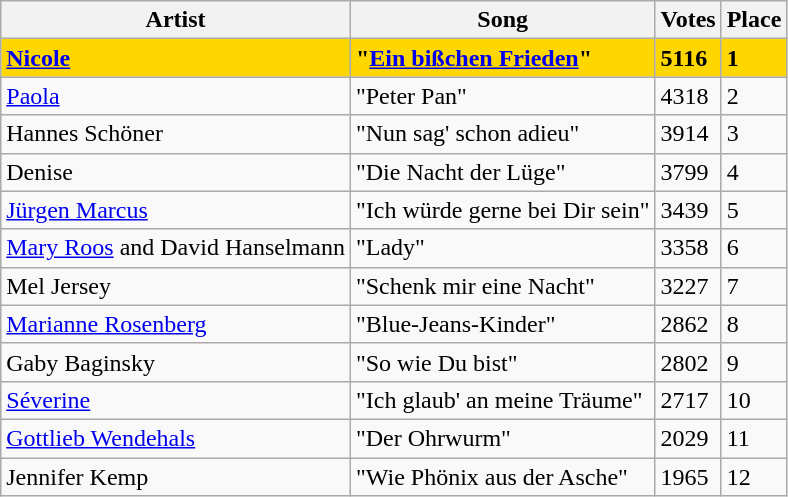<table class="sortable wikitable">
<tr>
<th>Artist</th>
<th>Song</th>
<th>Votes</th>
<th>Place</th>
</tr>
<tr bgcolor="gold">
<td><strong><a href='#'>Nicole</a></strong></td>
<td><strong>"<a href='#'>Ein bißchen Frieden</a>"</strong></td>
<td><strong>5116</strong></td>
<td><strong>1</strong></td>
</tr>
<tr>
<td><a href='#'>Paola</a></td>
<td>"Peter Pan"</td>
<td>4318</td>
<td>2</td>
</tr>
<tr>
<td>Hannes Schöner</td>
<td>"Nun sag' schon adieu"</td>
<td>3914</td>
<td>3</td>
</tr>
<tr>
<td>Denise</td>
<td>"Die Nacht der Lüge"</td>
<td>3799</td>
<td>4</td>
</tr>
<tr>
<td><a href='#'>Jürgen Marcus</a></td>
<td>"Ich würde gerne bei Dir sein"</td>
<td>3439</td>
<td>5</td>
</tr>
<tr>
<td><a href='#'>Mary Roos</a> and David Hanselmann</td>
<td>"Lady"</td>
<td>3358</td>
<td>6</td>
</tr>
<tr>
<td>Mel Jersey</td>
<td>"Schenk mir eine Nacht"</td>
<td>3227</td>
<td>7</td>
</tr>
<tr>
<td><a href='#'>Marianne Rosenberg</a></td>
<td>"Blue-Jeans-Kinder"</td>
<td>2862</td>
<td>8</td>
</tr>
<tr>
<td>Gaby Baginsky</td>
<td>"So wie Du bist"</td>
<td>2802</td>
<td>9</td>
</tr>
<tr>
<td><a href='#'>Séverine</a></td>
<td>"Ich glaub' an meine Träume"</td>
<td>2717</td>
<td>10</td>
</tr>
<tr>
<td><a href='#'>Gottlieb Wendehals</a></td>
<td>"Der Ohrwurm"</td>
<td>2029</td>
<td>11</td>
</tr>
<tr>
<td>Jennifer Kemp</td>
<td>"Wie Phönix aus der Asche"</td>
<td>1965</td>
<td>12</td>
</tr>
</table>
